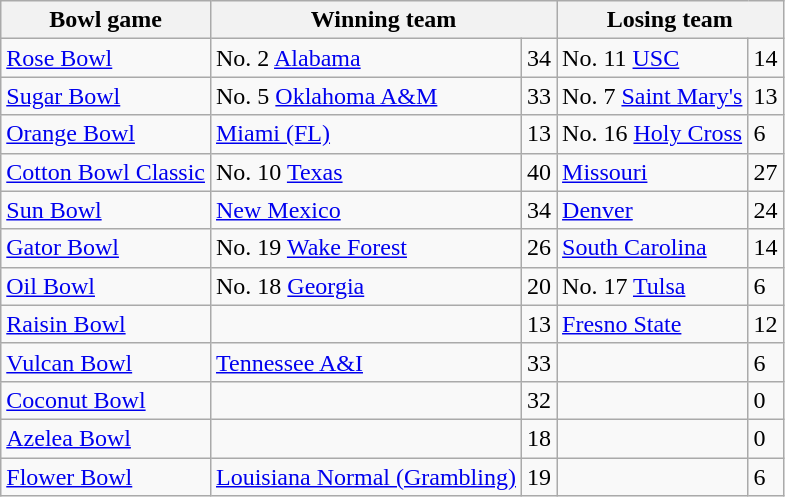<table class="wikitable">
<tr>
<th>Bowl game</th>
<th colspan="2">Winning team</th>
<th colspan="2">Losing team</th>
</tr>
<tr>
<td><a href='#'>Rose Bowl</a></td>
<td>No. 2 <a href='#'>Alabama</a></td>
<td>34</td>
<td>No. 11 <a href='#'>USC</a></td>
<td>14</td>
</tr>
<tr>
<td><a href='#'>Sugar Bowl</a></td>
<td>No. 5 <a href='#'>Oklahoma A&M</a></td>
<td>33</td>
<td>No. 7 <a href='#'>Saint Mary's</a></td>
<td>13</td>
</tr>
<tr>
<td><a href='#'>Orange Bowl</a></td>
<td><a href='#'>Miami (FL)</a></td>
<td>13</td>
<td>No. 16 <a href='#'>Holy Cross</a></td>
<td>6</td>
</tr>
<tr>
<td><a href='#'>Cotton Bowl Classic</a></td>
<td>No. 10 <a href='#'>Texas</a></td>
<td>40</td>
<td><a href='#'>Missouri</a></td>
<td>27</td>
</tr>
<tr>
<td><a href='#'>Sun Bowl</a></td>
<td><a href='#'>New Mexico</a></td>
<td>34</td>
<td><a href='#'>Denver</a></td>
<td>24</td>
</tr>
<tr>
<td><a href='#'>Gator Bowl</a></td>
<td>No. 19 <a href='#'>Wake Forest</a></td>
<td>26</td>
<td><a href='#'>South Carolina</a></td>
<td>14</td>
</tr>
<tr>
<td><a href='#'>Oil Bowl</a></td>
<td>No. 18 <a href='#'>Georgia</a></td>
<td>20</td>
<td>No. 17 <a href='#'>Tulsa</a></td>
<td>6</td>
</tr>
<tr>
<td><a href='#'>Raisin Bowl</a></td>
<td></td>
<td>13</td>
<td><a href='#'>Fresno State</a></td>
<td>12</td>
</tr>
<tr>
<td><a href='#'>Vulcan Bowl</a></td>
<td><a href='#'>Tennessee A&I</a></td>
<td>33</td>
<td></td>
<td>6</td>
</tr>
<tr>
<td><a href='#'>Coconut Bowl</a></td>
<td></td>
<td>32</td>
<td></td>
<td>0</td>
</tr>
<tr>
<td><a href='#'>Azelea Bowl</a></td>
<td></td>
<td>18</td>
<td></td>
<td>0</td>
</tr>
<tr>
<td><a href='#'>Flower Bowl</a></td>
<td><a href='#'>Louisiana Normal (Grambling)</a></td>
<td>19</td>
<td></td>
<td>6</td>
</tr>
</table>
